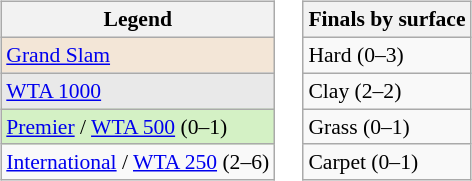<table>
<tr valign=top>
<td><br><table class="wikitable" style="font-size:90%">
<tr>
<th>Legend</th>
</tr>
<tr style="background:#f3e6d7;">
<td><a href='#'>Grand Slam</a></td>
</tr>
<tr style="background:#e9e9e9;">
<td><a href='#'>WTA 1000</a></td>
</tr>
<tr style="background:#d4f1c5;">
<td><a href='#'>Premier</a> / <a href='#'>WTA 500</a> (0–1)</td>
</tr>
<tr>
<td><a href='#'>International</a> / <a href='#'>WTA 250</a> (2–6)</td>
</tr>
</table>
</td>
<td><br><table class="wikitable" style="font-size:90%">
<tr>
<th>Finals by surface</th>
</tr>
<tr>
<td>Hard (0–3)</td>
</tr>
<tr>
<td>Clay (2–2)</td>
</tr>
<tr>
<td>Grass (0–1)</td>
</tr>
<tr>
<td>Carpet (0–1)</td>
</tr>
</table>
</td>
</tr>
</table>
